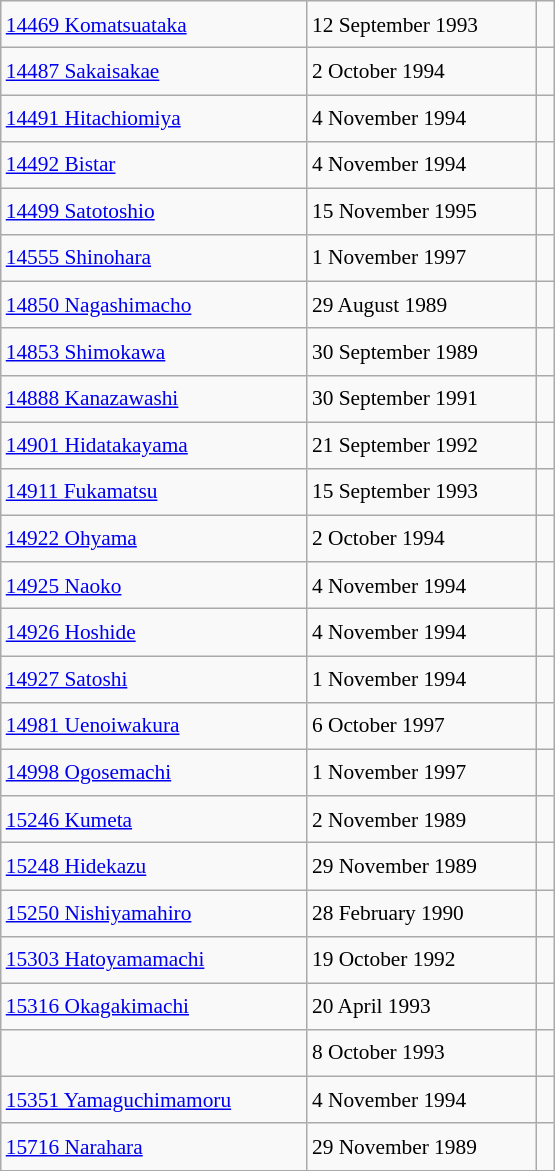<table class="wikitable" style="font-size: 89%; float: left; width: 26em; margin-right: 1em; line-height: 1.65em">
<tr>
<td><a href='#'>14469 Komatsuataka</a></td>
<td>12 September 1993</td>
<td><small></small> </td>
</tr>
<tr>
<td><a href='#'>14487 Sakaisakae</a></td>
<td>2 October 1994</td>
<td><small></small> </td>
</tr>
<tr>
<td><a href='#'>14491 Hitachiomiya</a></td>
<td>4 November 1994</td>
<td><small></small> </td>
</tr>
<tr>
<td><a href='#'>14492 Bistar</a></td>
<td>4 November 1994</td>
<td><small></small> </td>
</tr>
<tr>
<td><a href='#'>14499 Satotoshio</a></td>
<td>15 November 1995</td>
<td><small></small> </td>
</tr>
<tr>
<td><a href='#'>14555 Shinohara</a></td>
<td>1 November 1997</td>
<td><small></small> </td>
</tr>
<tr>
<td><a href='#'>14850 Nagashimacho</a></td>
<td>29 August 1989</td>
<td><small></small> </td>
</tr>
<tr>
<td><a href='#'>14853 Shimokawa</a></td>
<td>30 September 1989</td>
<td><small></small> </td>
</tr>
<tr>
<td><a href='#'>14888 Kanazawashi</a></td>
<td>30 September 1991</td>
<td><small></small> </td>
</tr>
<tr>
<td><a href='#'>14901 Hidatakayama</a></td>
<td>21 September 1992</td>
<td><small></small> </td>
</tr>
<tr>
<td><a href='#'>14911 Fukamatsu</a></td>
<td>15 September 1993</td>
<td><small></small> </td>
</tr>
<tr>
<td><a href='#'>14922 Ohyama</a></td>
<td>2 October 1994</td>
<td><small></small> </td>
</tr>
<tr>
<td><a href='#'>14925 Naoko</a></td>
<td>4 November 1994</td>
<td><small></small> </td>
</tr>
<tr>
<td><a href='#'>14926 Hoshide</a></td>
<td>4 November 1994</td>
<td><small></small> </td>
</tr>
<tr>
<td><a href='#'>14927 Satoshi</a></td>
<td>1 November 1994</td>
<td><small></small> </td>
</tr>
<tr>
<td><a href='#'>14981 Uenoiwakura</a></td>
<td>6 October 1997</td>
<td><small></small> </td>
</tr>
<tr>
<td><a href='#'>14998 Ogosemachi</a></td>
<td>1 November 1997</td>
<td><small></small> </td>
</tr>
<tr>
<td><a href='#'>15246 Kumeta</a></td>
<td>2 November 1989</td>
<td><small></small> </td>
</tr>
<tr>
<td><a href='#'>15248 Hidekazu</a></td>
<td>29 November 1989</td>
<td><small></small> </td>
</tr>
<tr>
<td><a href='#'>15250 Nishiyamahiro</a></td>
<td>28 February 1990</td>
<td><small></small> </td>
</tr>
<tr>
<td><a href='#'>15303 Hatoyamamachi</a></td>
<td>19 October 1992</td>
<td><small></small> </td>
</tr>
<tr>
<td><a href='#'>15316 Okagakimachi</a></td>
<td>20 April 1993</td>
<td><small></small> </td>
</tr>
<tr>
<td></td>
<td>8 October 1993</td>
<td><small></small> </td>
</tr>
<tr>
<td><a href='#'>15351 Yamaguchimamoru</a></td>
<td>4 November 1994</td>
<td><small></small> </td>
</tr>
<tr>
<td><a href='#'>15716 Narahara</a></td>
<td>29 November 1989</td>
<td><small></small> </td>
</tr>
</table>
